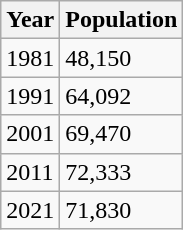<table class="wikitable">
<tr>
<th>Year</th>
<th>Population</th>
</tr>
<tr>
<td>1981</td>
<td>48,150</td>
</tr>
<tr>
<td>1991</td>
<td>64,092</td>
</tr>
<tr>
<td>2001</td>
<td>69,470</td>
</tr>
<tr>
<td>2011</td>
<td>72,333</td>
</tr>
<tr>
<td>2021</td>
<td>71,830</td>
</tr>
</table>
